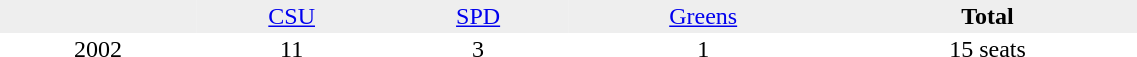<table border="0" cellpadding="2" cellspacing="0" width="60%">
<tr bgcolor="#eeeeee" align="center">
<td></td>
<td><a href='#'>CSU</a></td>
<td><a href='#'>SPD</a></td>
<td><a href='#'>Greens</a></td>
<td><strong>Total</strong></td>
</tr>
<tr align="center">
<td>2002</td>
<td>11</td>
<td>3</td>
<td>1</td>
<td>15 seats</td>
</tr>
</table>
